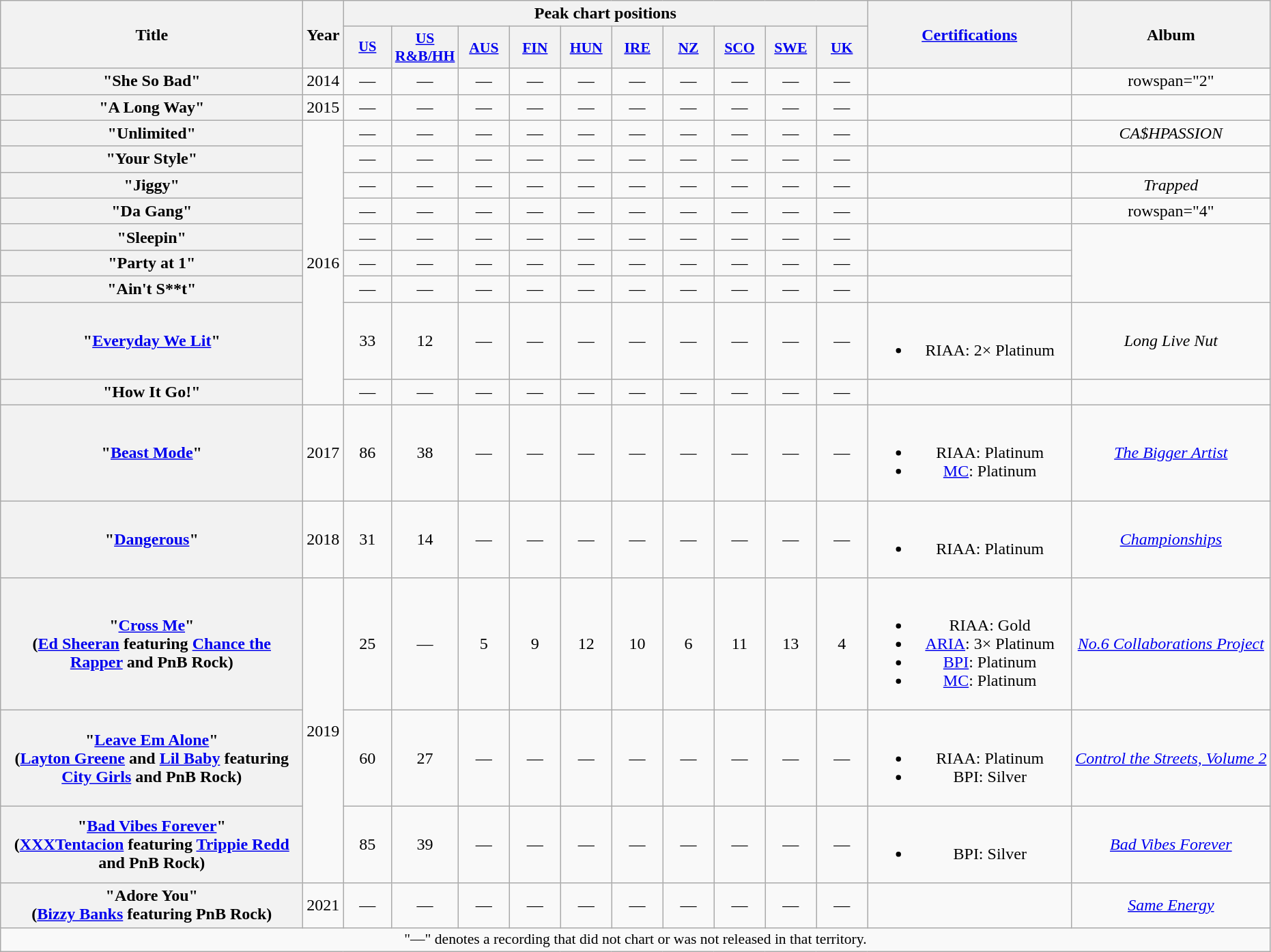<table class="wikitable plainrowheaders" style="text-align:center;">
<tr>
<th scope="col" rowspan="2" style="width:18em;">Title</th>
<th scope="col" rowspan="2">Year</th>
<th scope="col" colspan="10">Peak chart positions</th>
<th scope="col" rowspan="2" style="width:12em;"><a href='#'>Certifications</a></th>
<th scope="col" rowspan="2">Album</th>
</tr>
<tr>
<th scope="col" style="width:3em;font-size:85%;"><a href='#'>US</a><br></th>
<th scope="col" style="width:3em;font-size:90%;"><a href='#'>US R&B/HH</a><br></th>
<th scope="col" style="width:3em;font-size:90%;"><a href='#'>AUS</a><br></th>
<th scope="col" style="width:3em;font-size:90%;"><a href='#'>FIN</a><br></th>
<th scope="col" style="width:3em;font-size:90%;"><a href='#'>HUN</a><br></th>
<th scope="col" style="width:3em;font-size:90%;"><a href='#'>IRE</a><br></th>
<th scope="col" style="width:3em;font-size:90%;"><a href='#'>NZ</a><br></th>
<th scope="col" style="width:3em;font-size:90%;"><a href='#'>SCO</a><br></th>
<th scope="col" style="width:3em;font-size:90%;"><a href='#'>SWE</a><br></th>
<th scope="col" style="width:3em;font-size:90%;"><a href='#'>UK</a><br></th>
</tr>
<tr>
<th scope="row">"She So Bad"<br></th>
<td>2014</td>
<td>—</td>
<td>—</td>
<td>—</td>
<td>—</td>
<td>—</td>
<td>—</td>
<td>—</td>
<td>—</td>
<td>—</td>
<td>—</td>
<td></td>
<td>rowspan="2" </td>
</tr>
<tr>
<th scope="row">"A Long Way"<br></th>
<td>2015</td>
<td>—</td>
<td>—</td>
<td>—</td>
<td>—</td>
<td>—</td>
<td>—</td>
<td>—</td>
<td>—</td>
<td>—</td>
<td>—</td>
<td></td>
</tr>
<tr>
<th scope="row">"Unlimited"<br></th>
<td rowspan="9">2016</td>
<td>—</td>
<td>—</td>
<td>—</td>
<td>—</td>
<td>—</td>
<td>—</td>
<td>—</td>
<td>—</td>
<td>—</td>
<td>—</td>
<td></td>
<td><em>CA$HPASSION</em></td>
</tr>
<tr>
<th scope="row">"Your Style"<br></th>
<td>—</td>
<td>—</td>
<td>—</td>
<td>—</td>
<td>—</td>
<td>—</td>
<td>—</td>
<td>—</td>
<td>—</td>
<td>—</td>
<td></td>
<td></td>
</tr>
<tr>
<th scope="row">"Jiggy"<br></th>
<td>—</td>
<td>—</td>
<td>—</td>
<td>—</td>
<td>—</td>
<td>—</td>
<td>—</td>
<td>—</td>
<td>—</td>
<td>—</td>
<td></td>
<td><em>Trapped</em></td>
</tr>
<tr>
<th scope="row">"Da Gang"<br></th>
<td>—</td>
<td>—</td>
<td>—</td>
<td>—</td>
<td>—</td>
<td>—</td>
<td>—</td>
<td>—</td>
<td>—</td>
<td>—</td>
<td></td>
<td>rowspan="4" </td>
</tr>
<tr>
<th scope="row">"Sleepin"<br></th>
<td>—</td>
<td>—</td>
<td>—</td>
<td>—</td>
<td>—</td>
<td>—</td>
<td>—</td>
<td>—</td>
<td>—</td>
<td>—</td>
<td></td>
</tr>
<tr>
<th scope="row">"Party at 1"<br></th>
<td>—</td>
<td>—</td>
<td>—</td>
<td>—</td>
<td>—</td>
<td>—</td>
<td>—</td>
<td>—</td>
<td>—</td>
<td>—</td>
<td></td>
</tr>
<tr>
<th scope="row">"Ain't S**t"<br></th>
<td>—</td>
<td>—</td>
<td>—</td>
<td>—</td>
<td>—</td>
<td>—</td>
<td>—</td>
<td>—</td>
<td>—</td>
<td>—</td>
<td></td>
</tr>
<tr>
<th scope="row">"<a href='#'>Everyday We Lit</a>"<br></th>
<td>33</td>
<td>12</td>
<td>—</td>
<td>—</td>
<td>—</td>
<td>—</td>
<td>—</td>
<td>—</td>
<td>—</td>
<td>—</td>
<td><br><ul><li>RIAA: 2× Platinum</li></ul></td>
<td><em>Long Live Nut</em></td>
</tr>
<tr>
<th scope="row">"How It Go!"<br></th>
<td>—</td>
<td>—</td>
<td>—</td>
<td>—</td>
<td>—</td>
<td>—</td>
<td>—</td>
<td>—</td>
<td>—</td>
<td>—</td>
<td></td>
<td></td>
</tr>
<tr>
<th scope="row">"<a href='#'>Beast Mode</a>"<br></th>
<td>2017</td>
<td>86</td>
<td>38</td>
<td>—</td>
<td>—</td>
<td>—</td>
<td>—</td>
<td>—</td>
<td>—</td>
<td>—</td>
<td>—</td>
<td><br><ul><li>RIAA: Platinum</li><li><a href='#'>MC</a>: Platinum</li></ul></td>
<td><em><a href='#'>The Bigger Artist</a></em></td>
</tr>
<tr>
<th scope="row">"<a href='#'>Dangerous</a>"<br></th>
<td>2018</td>
<td>31</td>
<td>14</td>
<td>—</td>
<td>—</td>
<td>—</td>
<td>—</td>
<td>—</td>
<td>—</td>
<td>—</td>
<td>—</td>
<td><br><ul><li>RIAA: Platinum</li></ul></td>
<td><em><a href='#'>Championships</a></em></td>
</tr>
<tr>
<th scope="row">"<a href='#'>Cross Me</a>"<br><span>(<a href='#'>Ed Sheeran</a> featuring <a href='#'>Chance the Rapper</a> and PnB Rock)</span></th>
<td rowspan="3">2019</td>
<td>25</td>
<td>—</td>
<td>5</td>
<td>9</td>
<td>12</td>
<td>10</td>
<td>6</td>
<td>11</td>
<td>13</td>
<td>4</td>
<td><br><ul><li>RIAA: Gold</li><li><a href='#'>ARIA</a>: 3× Platinum</li><li><a href='#'>BPI</a>: Platinum</li><li><a href='#'>MC</a>: Platinum</li></ul></td>
<td><em><a href='#'>No.6 Collaborations Project</a></em></td>
</tr>
<tr>
<th scope="row">"<a href='#'>Leave Em Alone</a>"<br><span>(<a href='#'>Layton Greene</a> and <a href='#'>Lil Baby</a> featuring <a href='#'>City Girls</a> and PnB Rock)</span></th>
<td>60</td>
<td>27</td>
<td>—</td>
<td>—</td>
<td>—</td>
<td>—</td>
<td>—</td>
<td>—</td>
<td>—</td>
<td>—</td>
<td><br><ul><li>RIAA: Platinum</li><li>BPI: Silver</li></ul></td>
<td><em><a href='#'>Control the Streets, Volume 2</a></em></td>
</tr>
<tr>
<th scope="row">"<a href='#'>Bad Vibes Forever</a>"<br><span>(<a href='#'>XXXTentacion</a> featuring <a href='#'>Trippie Redd</a> and PnB Rock)</span></th>
<td>85</td>
<td>39</td>
<td>—</td>
<td>—</td>
<td>—</td>
<td>—</td>
<td>—</td>
<td>—</td>
<td>—</td>
<td>—</td>
<td><br><ul><li>BPI: Silver</li></ul></td>
<td><em><a href='#'>Bad Vibes Forever</a></em></td>
</tr>
<tr>
<th scope="row">"Adore You"<br><span>(<a href='#'>Bizzy Banks</a> featuring PnB Rock)</span></th>
<td>2021</td>
<td>—</td>
<td>—</td>
<td>—</td>
<td>—</td>
<td>—</td>
<td>—</td>
<td>—</td>
<td>—</td>
<td>—</td>
<td>—</td>
<td></td>
<td><em><a href='#'>Same Energy</a></em></td>
</tr>
<tr>
<td colspan="14" style="font-size:90%">"—" denotes a recording that did not chart or was not released in that territory.</td>
</tr>
</table>
